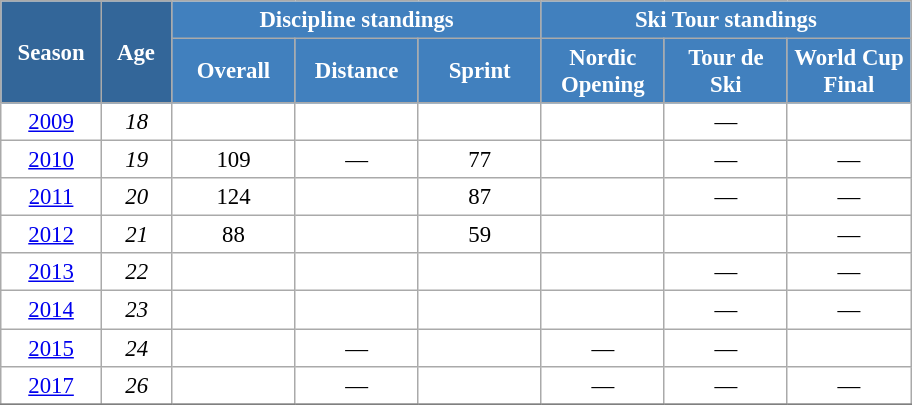<table class="wikitable" style="font-size:95%; text-align:center; border:grey solid 1px; border-collapse:collapse; background:#ffffff;">
<tr>
<th style="background-color:#369; color:white; width:60px;" rowspan="2"> Season </th>
<th style="background-color:#369; color:white; width:40px;" rowspan="2"> Age </th>
<th style="background-color:#4180be; color:white;" colspan="3">Discipline standings</th>
<th style="background-color:#4180be; color:white;" colspan="3">Ski Tour standings</th>
</tr>
<tr>
<th style="background-color:#4180be; color:white; width:75px;">Overall</th>
<th style="background-color:#4180be; color:white; width:75px;">Distance</th>
<th style="background-color:#4180be; color:white; width:75px;">Sprint</th>
<th style="background-color:#4180be; color:white; width:75px;">Nordic<br>Opening</th>
<th style="background-color:#4180be; color:white; width:75px;">Tour de<br>Ski</th>
<th style="background-color:#4180be; color:white; width:75px;">World Cup<br>Final</th>
</tr>
<tr>
<td><a href='#'>2009</a></td>
<td><em>18</em></td>
<td></td>
<td></td>
<td></td>
<td></td>
<td>—</td>
<td></td>
</tr>
<tr>
<td><a href='#'>2010</a></td>
<td><em>19</em></td>
<td>109</td>
<td>—</td>
<td>77</td>
<td></td>
<td>—</td>
<td>—</td>
</tr>
<tr>
<td><a href='#'>2011</a></td>
<td><em>20</em></td>
<td>124</td>
<td></td>
<td>87</td>
<td></td>
<td>—</td>
<td>—</td>
</tr>
<tr>
<td><a href='#'>2012</a></td>
<td><em>21</em></td>
<td>88</td>
<td></td>
<td>59</td>
<td></td>
<td></td>
<td>—</td>
</tr>
<tr>
<td><a href='#'>2013</a></td>
<td><em>22</em></td>
<td></td>
<td></td>
<td></td>
<td></td>
<td>—</td>
<td>—</td>
</tr>
<tr>
<td><a href='#'>2014</a></td>
<td><em>23</em></td>
<td></td>
<td></td>
<td></td>
<td></td>
<td>—</td>
<td>—</td>
</tr>
<tr>
<td><a href='#'>2015</a></td>
<td><em>24</em></td>
<td></td>
<td>—</td>
<td></td>
<td>—</td>
<td>—</td>
<td></td>
</tr>
<tr>
<td><a href='#'>2017</a></td>
<td><em>26</em></td>
<td></td>
<td>—</td>
<td></td>
<td>—</td>
<td>—</td>
<td>—</td>
</tr>
<tr>
</tr>
</table>
